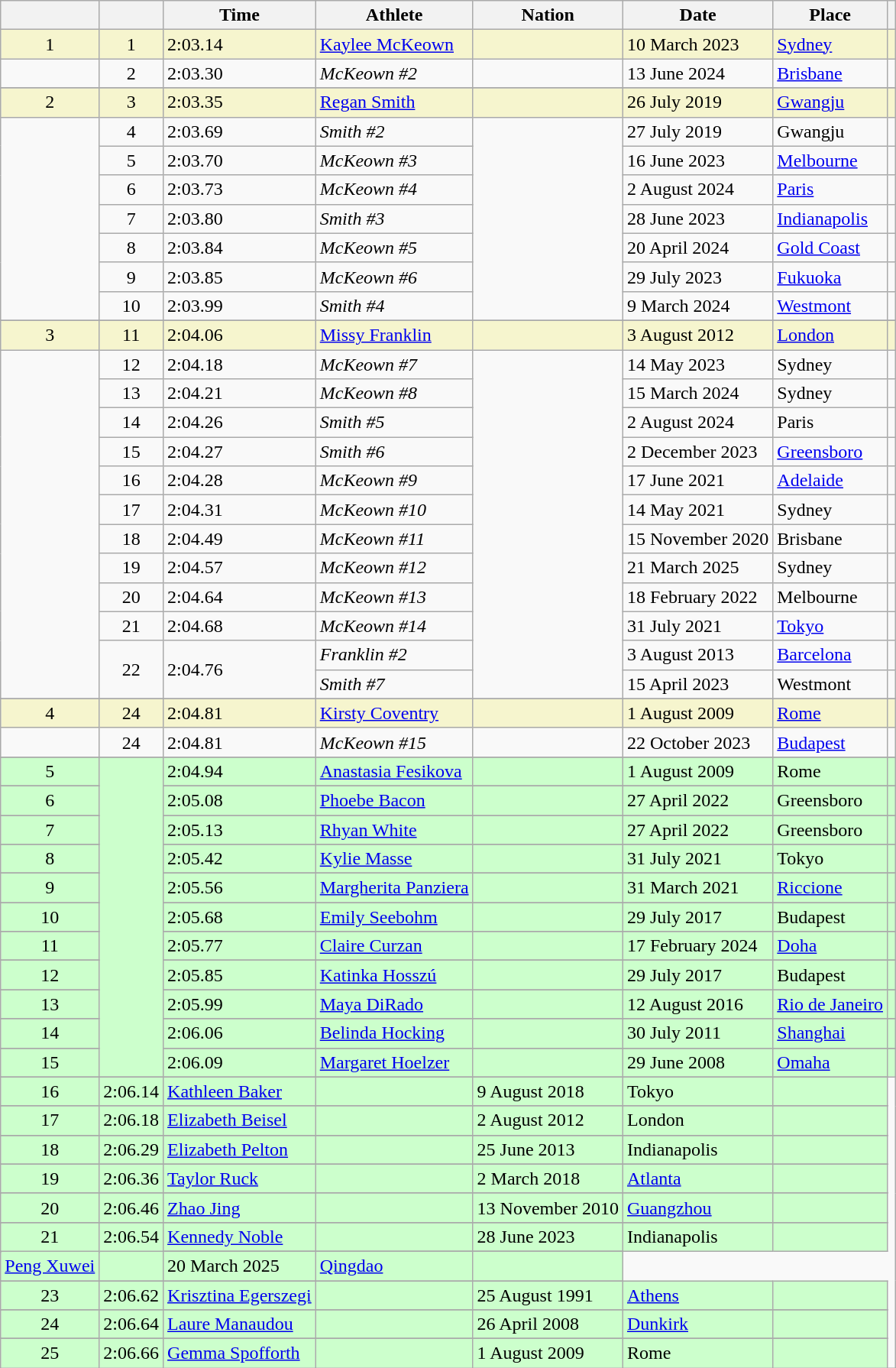<table class="wikitable sortable">
<tr>
<th></th>
<th></th>
<th>Time</th>
<th>Athlete</th>
<th>Nation</th>
<th>Date</th>
<th>Place</th>
<th class="unsortable"></th>
</tr>
<tr bgcolor=f6F5CE>
<td align=center>1</td>
<td align=center>1</td>
<td>2:03.14</td>
<td><a href='#'>Kaylee McKeown</a></td>
<td></td>
<td>10 March 2023</td>
<td><a href='#'>Sydney</a></td>
<td></td>
</tr>
<tr>
<td></td>
<td align=center>2</td>
<td>2:03.30</td>
<td><em>McKeown #2</em></td>
<td></td>
<td>13 June 2024</td>
<td><a href='#'>Brisbane</a></td>
<td></td>
</tr>
<tr>
</tr>
<tr bgcolor=f6F5CE>
<td align=center>2</td>
<td align=center>3</td>
<td>2:03.35</td>
<td><a href='#'>Regan Smith</a></td>
<td></td>
<td>26 July 2019</td>
<td><a href='#'>Gwangju</a></td>
<td></td>
</tr>
<tr>
<td rowspan="7"></td>
<td align=center>4</td>
<td>2:03.69</td>
<td><em>Smith #2</em></td>
<td rowspan="7"></td>
<td>27 July 2019</td>
<td>Gwangju</td>
<td></td>
</tr>
<tr>
<td align=center>5</td>
<td>2:03.70</td>
<td><em>McKeown #3</em></td>
<td>16 June 2023</td>
<td><a href='#'>Melbourne</a></td>
<td></td>
</tr>
<tr>
<td align=center>6</td>
<td>2:03.73</td>
<td><em>McKeown #4</em></td>
<td>2 August 2024</td>
<td><a href='#'>Paris</a></td>
<td></td>
</tr>
<tr>
<td align=center>7</td>
<td>2:03.80</td>
<td><em>Smith #3</em></td>
<td>28 June 2023</td>
<td><a href='#'>Indianapolis</a></td>
<td></td>
</tr>
<tr>
<td align=center>8</td>
<td>2:03.84</td>
<td><em>McKeown #5</em></td>
<td>20 April 2024</td>
<td><a href='#'>Gold Coast</a></td>
<td></td>
</tr>
<tr>
<td align=center>9</td>
<td>2:03.85</td>
<td><em>McKeown #6</em></td>
<td>29 July 2023</td>
<td><a href='#'>Fukuoka</a></td>
<td></td>
</tr>
<tr>
<td align=center>10</td>
<td>2:03.99</td>
<td><em>Smith #4</em></td>
<td>9 March 2024</td>
<td><a href='#'>Westmont</a></td>
<td></td>
</tr>
<tr>
</tr>
<tr bgcolor=f6F5CE>
<td align=center>3</td>
<td align=center>11</td>
<td>2:04.06</td>
<td><a href='#'>Missy Franklin</a></td>
<td></td>
<td>3 August 2012</td>
<td><a href='#'>London</a></td>
<td></td>
</tr>
<tr>
<td rowspan="12"></td>
<td align=center>12</td>
<td>2:04.18</td>
<td><em>McKeown #7</em></td>
<td rowspan="12"></td>
<td>14 May 2023</td>
<td>Sydney</td>
<td></td>
</tr>
<tr>
<td align=center>13</td>
<td>2:04.21</td>
<td><em>McKeown #8</em></td>
<td>15 March 2024</td>
<td>Sydney</td>
<td></td>
</tr>
<tr>
<td align=center>14</td>
<td>2:04.26</td>
<td><em>Smith #5</em></td>
<td>2 August 2024</td>
<td>Paris</td>
<td></td>
</tr>
<tr>
<td align=center>15</td>
<td>2:04.27</td>
<td><em>Smith #6</em></td>
<td>2 December 2023</td>
<td><a href='#'>Greensboro</a></td>
<td></td>
</tr>
<tr>
<td align=center>16</td>
<td>2:04.28</td>
<td><em>McKeown #9</em></td>
<td>17 June 2021</td>
<td><a href='#'>Adelaide</a></td>
<td></td>
</tr>
<tr>
<td align=center>17</td>
<td>2:04.31</td>
<td><em>McKeown #10</em></td>
<td>14 May 2021</td>
<td>Sydney</td>
<td></td>
</tr>
<tr>
<td align=center>18</td>
<td>2:04.49</td>
<td><em>McKeown #11</em></td>
<td>15 November 2020</td>
<td>Brisbane</td>
<td></td>
</tr>
<tr>
<td align=center>19</td>
<td>2:04.57</td>
<td><em>McKeown #12</em></td>
<td>21 March 2025</td>
<td>Sydney</td>
<td></td>
</tr>
<tr>
<td align=center>20</td>
<td>2:04.64</td>
<td><em>McKeown #13</em></td>
<td>18 February 2022</td>
<td>Melbourne</td>
<td></td>
</tr>
<tr>
<td align=center>21</td>
<td>2:04.68</td>
<td><em>McKeown #14</em></td>
<td>31 July 2021</td>
<td><a href='#'>Tokyo</a></td>
<td></td>
</tr>
<tr>
<td rowspan="2" align=center>22</td>
<td rowspan="2">2:04.76</td>
<td><em>Franklin #2</em></td>
<td>3 August 2013</td>
<td><a href='#'>Barcelona</a></td>
<td></td>
</tr>
<tr>
<td><em>Smith #7</em></td>
<td>15 April 2023</td>
<td>Westmont</td>
<td></td>
</tr>
<tr>
</tr>
<tr bgcolor=f6F5CE>
<td align=center>4</td>
<td align=center>24</td>
<td>2:04.81</td>
<td><a href='#'>Kirsty Coventry</a></td>
<td></td>
<td>1 August 2009</td>
<td><a href='#'>Rome</a></td>
<td></td>
</tr>
<tr>
<td></td>
<td align=center>24</td>
<td>2:04.81</td>
<td><em>McKeown #15</em></td>
<td></td>
<td>22 October 2023</td>
<td><a href='#'>Budapest</a></td>
<td></td>
</tr>
<tr>
</tr>
<tr bgcolor=CCFFCC>
<td align=center>5</td>
<td rowspan="21"></td>
<td>2:04.94</td>
<td><a href='#'>Anastasia Fesikova</a></td>
<td></td>
<td>1 August 2009</td>
<td>Rome</td>
<td></td>
</tr>
<tr>
</tr>
<tr bgcolor=CCFFCC>
<td align=center>6</td>
<td>2:05.08</td>
<td><a href='#'>Phoebe Bacon</a></td>
<td></td>
<td>27 April 2022</td>
<td>Greensboro</td>
<td></td>
</tr>
<tr>
</tr>
<tr bgcolor=CCFFCC>
<td align=center>7</td>
<td>2:05.13</td>
<td><a href='#'>Rhyan White</a></td>
<td></td>
<td>27 April 2022</td>
<td>Greensboro</td>
<td></td>
</tr>
<tr>
</tr>
<tr bgcolor=CCFFCC>
<td align=center>8</td>
<td>2:05.42</td>
<td><a href='#'>Kylie Masse</a></td>
<td></td>
<td>31 July 2021</td>
<td>Tokyo</td>
<td></td>
</tr>
<tr>
</tr>
<tr bgcolor=CCFFCC>
<td align=center>9</td>
<td>2:05.56</td>
<td><a href='#'>Margherita Panziera</a></td>
<td></td>
<td>31 March 2021</td>
<td><a href='#'>Riccione</a></td>
<td></td>
</tr>
<tr>
</tr>
<tr bgcolor=CCFFCC>
<td align=center>10</td>
<td>2:05.68</td>
<td><a href='#'>Emily Seebohm</a></td>
<td></td>
<td>29 July 2017</td>
<td>Budapest</td>
<td></td>
</tr>
<tr>
</tr>
<tr bgcolor=CCFFCC>
<td align=center>11</td>
<td>2:05.77</td>
<td><a href='#'>Claire Curzan</a></td>
<td></td>
<td>17 February 2024</td>
<td><a href='#'>Doha</a></td>
<td></td>
</tr>
<tr>
</tr>
<tr bgcolor=CCFFCC>
<td align=center>12</td>
<td>2:05.85</td>
<td><a href='#'>Katinka Hosszú</a></td>
<td></td>
<td>29 July 2017</td>
<td>Budapest</td>
<td></td>
</tr>
<tr>
</tr>
<tr bgcolor=CCFFCC>
<td align=center>13</td>
<td>2:05.99</td>
<td><a href='#'>Maya DiRado</a></td>
<td></td>
<td>12 August 2016</td>
<td><a href='#'>Rio de Janeiro</a></td>
<td></td>
</tr>
<tr>
</tr>
<tr bgcolor=CCFFCC>
<td align=center>14</td>
<td>2:06.06</td>
<td><a href='#'>Belinda Hocking</a></td>
<td></td>
<td>30 July 2011</td>
<td><a href='#'>Shanghai</a></td>
<td></td>
</tr>
<tr>
</tr>
<tr bgcolor=CCFFCC>
<td align=center>15</td>
<td>2:06.09</td>
<td><a href='#'>Margaret Hoelzer</a></td>
<td></td>
<td>29 June 2008</td>
<td><a href='#'>Omaha</a></td>
<td></td>
</tr>
<tr>
</tr>
<tr bgcolor=CCFFCC>
<td align=center>16</td>
<td>2:06.14</td>
<td><a href='#'>Kathleen Baker</a></td>
<td></td>
<td>9 August 2018</td>
<td>Tokyo</td>
<td></td>
</tr>
<tr>
</tr>
<tr bgcolor=CCFFCC>
<td align=center>17</td>
<td>2:06.18</td>
<td><a href='#'>Elizabeth Beisel</a></td>
<td></td>
<td>2 August 2012</td>
<td>London</td>
<td></td>
</tr>
<tr>
</tr>
<tr bgcolor=CCFFCC>
<td align=center>18</td>
<td>2:06.29</td>
<td><a href='#'>Elizabeth Pelton</a></td>
<td></td>
<td>25 June 2013</td>
<td>Indianapolis</td>
<td></td>
</tr>
<tr>
</tr>
<tr bgcolor=CCFFCC>
<td align=center>19</td>
<td>2:06.36</td>
<td><a href='#'>Taylor Ruck</a></td>
<td></td>
<td>2 March 2018</td>
<td><a href='#'>Atlanta</a></td>
<td></td>
</tr>
<tr>
</tr>
<tr bgcolor=CCFFCC>
<td align=center>20</td>
<td>2:06.46</td>
<td><a href='#'>Zhao Jing</a></td>
<td></td>
<td>13 November 2010</td>
<td><a href='#'>Guangzhou</a></td>
<td></td>
</tr>
<tr>
</tr>
<tr bgcolor=CCFFCC>
<td rowspan="2" align=center>21</td>
<td rowspan="2">2:06.54</td>
<td><a href='#'>Kennedy Noble</a></td>
<td></td>
<td>28 June 2023</td>
<td>Indianapolis</td>
<td></td>
</tr>
<tr>
</tr>
<tr bgcolor=CCFFCC>
<td><a href='#'>Peng Xuwei</a></td>
<td></td>
<td>20 March 2025</td>
<td><a href='#'>Qingdao</a></td>
<td></td>
</tr>
<tr>
</tr>
<tr bgcolor=CCFFCC>
<td align=center>23</td>
<td>2:06.62</td>
<td><a href='#'>Krisztina Egerszegi</a></td>
<td></td>
<td>25 August 1991</td>
<td><a href='#'>Athens</a></td>
<td></td>
</tr>
<tr>
</tr>
<tr bgcolor=CCFFCC>
<td align=center>24</td>
<td>2:06.64</td>
<td><a href='#'>Laure Manaudou</a></td>
<td></td>
<td>26 April 2008</td>
<td><a href='#'>Dunkirk</a></td>
<td></td>
</tr>
<tr>
</tr>
<tr bgcolor=CCFFCC>
<td align=center>25</td>
<td>2:06.66</td>
<td><a href='#'>Gemma Spofforth</a></td>
<td></td>
<td>1 August 2009</td>
<td>Rome</td>
<td></td>
</tr>
</table>
